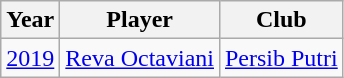<table class="wikitable">
<tr>
<th>Year</th>
<th>Player</th>
<th>Club</th>
</tr>
<tr>
<td><a href='#'>2019</a></td>
<td> <a href='#'>Reva Octaviani</a></td>
<td><a href='#'>Persib Putri</a></td>
</tr>
</table>
